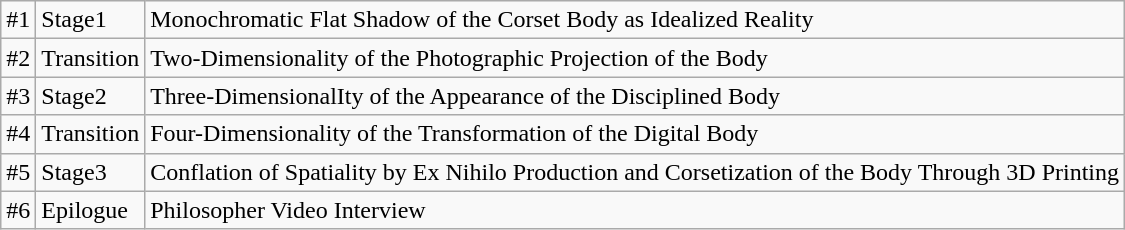<table class="wikitable">
<tr>
<td>#1</td>
<td>Stage1</td>
<td>Monochromatic Flat Shadow of the Corset Body as Idealized Reality</td>
</tr>
<tr>
<td>#2</td>
<td>Transition</td>
<td>Two-Dimensionality of the Photographic Projection of the Body</td>
</tr>
<tr>
<td>#3</td>
<td>Stage2</td>
<td>Three-DimensionalIty of the Appearance of the Disciplined Body</td>
</tr>
<tr>
<td>#4</td>
<td>Transition</td>
<td>Four-Dimensionality of the Transformation of the Digital Body</td>
</tr>
<tr>
<td>#5</td>
<td>Stage3</td>
<td>Conflation of Spatiality by Ex Nihilo Production and Corsetization of the Body Through 3D Printing</td>
</tr>
<tr>
<td>#6</td>
<td>Epilogue</td>
<td>Philosopher Video Interview</td>
</tr>
</table>
